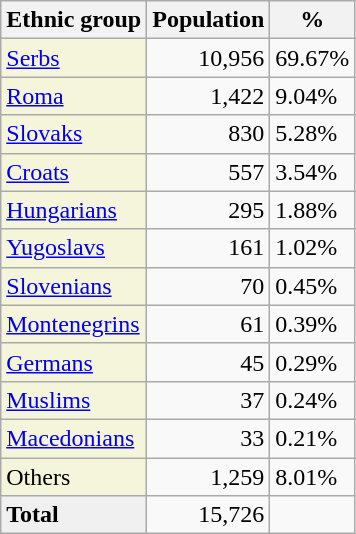<table class="wikitable">
<tr>
<th>Ethnic group</th>
<th>Population</th>
<th>%</th>
</tr>
<tr>
<td style="background:#F5F5DC;"><a href='#'>Serbs</a></td>
<td align="right">10,956</td>
<td>69.67%</td>
</tr>
<tr>
<td style="background:#F5F5DC;"><a href='#'>Roma</a></td>
<td align="right">1,422</td>
<td>9.04%</td>
</tr>
<tr>
<td style="background:#F5F5DC;"><a href='#'>Slovaks</a></td>
<td align="right">830</td>
<td>5.28%</td>
</tr>
<tr>
<td style="background:#F5F5DC;"><a href='#'>Croats</a></td>
<td align="right">557</td>
<td>3.54%</td>
</tr>
<tr>
<td style="background:#F5F5DC;"><a href='#'>Hungarians</a></td>
<td align="right">295</td>
<td>1.88%</td>
</tr>
<tr>
<td style="background:#F5F5DC;"><a href='#'>Yugoslavs</a></td>
<td align="right">161</td>
<td>1.02%</td>
</tr>
<tr>
<td style="background:#F5F5DC;"><a href='#'>Slovenians</a></td>
<td align="right">70</td>
<td>0.45%</td>
</tr>
<tr>
<td style="background:#F5F5DC;"><a href='#'>Montenegrins</a></td>
<td align="right">61</td>
<td>0.39%</td>
</tr>
<tr>
<td style="background:#F5F5DC;"><a href='#'>Germans</a></td>
<td align="right">45</td>
<td>0.29%</td>
</tr>
<tr>
<td style="background:#F5F5DC;"><a href='#'>Muslims</a></td>
<td align="right">37</td>
<td>0.24%</td>
</tr>
<tr>
<td style="background:#F5F5DC;"><a href='#'>Macedonians</a></td>
<td align="right">33</td>
<td>0.21%</td>
</tr>
<tr>
<td style="background:#F5F5DC;">Others</td>
<td align="right">1,259</td>
<td>8.01%</td>
</tr>
<tr>
<td style="background:#F0F0F0;"><strong>Total</strong></td>
<td align="right">15,726</td>
<td></td>
</tr>
</table>
